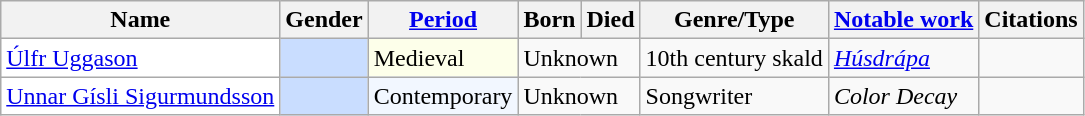<table class="wikitable sortable sort-under" summary="The first column lists the names, starting with given name, then surname. The next column gives the gender. The next three columns give details on when the individual lived, then the specialisation of the individual, with a notable work and citations following.">
<tr>
<th scope="col">Name</th>
<th scope="col">Gender</th>
<th scope="col" class="unsortable"><a href='#'>Period</a></th>
<th scope="col">Born</th>
<th scope="col">Died</th>
<th scope="col" class="unsortable" abbr="type">Genre/Type</th>
<th class="unsortable" scope="col"><a href='#'>Notable work</a></th>
<th scope="col" class="unsortable">Citations</th>
</tr>
<tr>
<td style="background:white"><a href='#'>Úlfr Uggason</a></td>
<td style="background:#c9ddff"></td>
<td style="background:#fdffea">Medieval</td>
<td colspan="2">Unknown</td>
<td>10th century skald</td>
<td><em><a href='#'>Húsdrápa</a></em></td>
<td></td>
</tr>
<tr>
<td style="background:white"><a href='#'>Unnar Gísli Sigurmundsson</a></td>
<td style="background:#c9ddff"></td>
<td style="background:#f2f7ff">Contemporary</td>
<td colspan="2">Unknown</td>
<td>Songwriter</td>
<td><em>Color Decay</em></td>
<td></td>
</tr>
</table>
